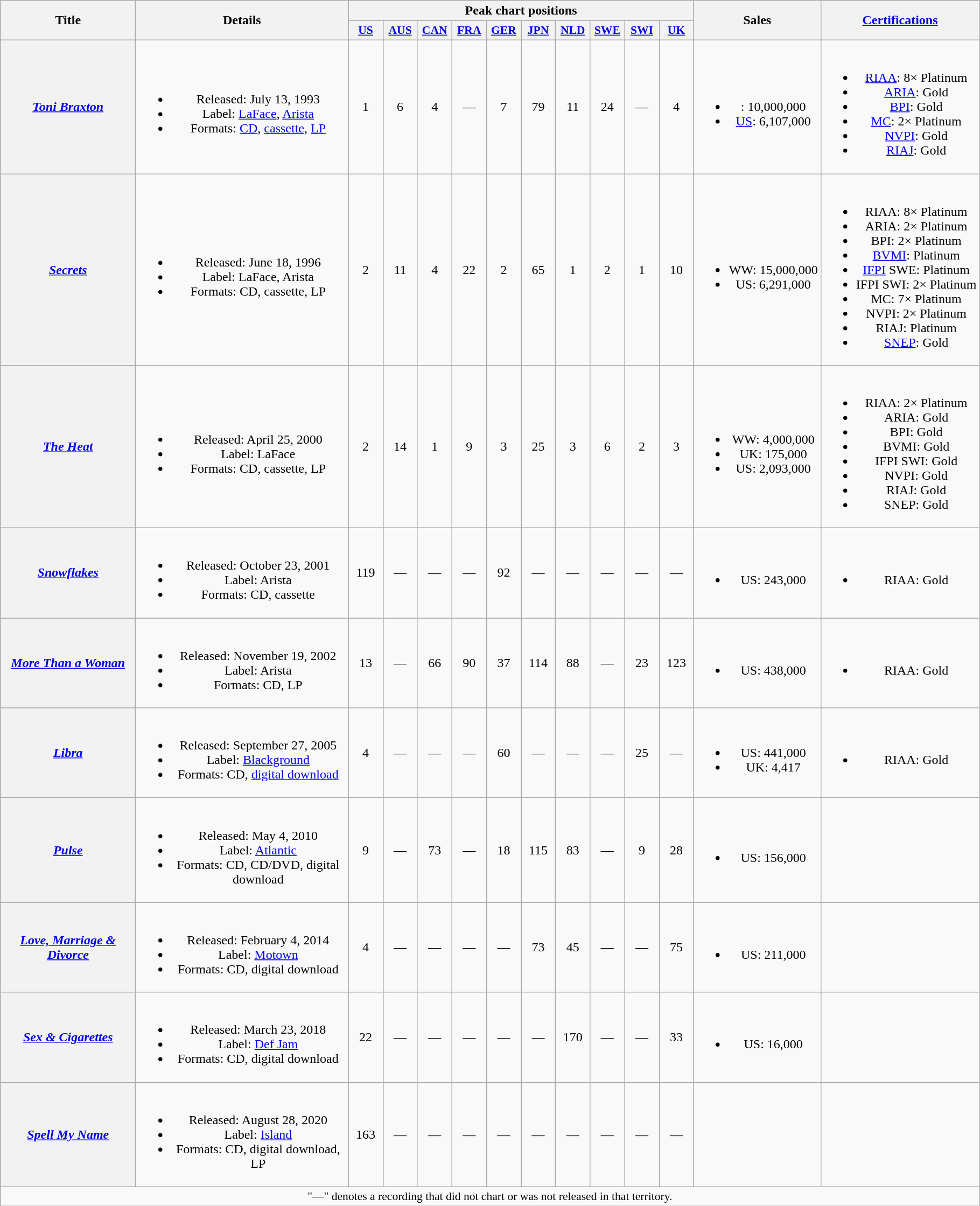<table class="wikitable plainrowheaders" style="text-align:center;">
<tr>
<th scope="col" rowspan="2" style="width:10em;">Title</th>
<th scope="col" rowspan="2" style="width:16em;">Details</th>
<th scope="col" colspan="10">Peak chart positions</th>
<th scope="col" rowspan="2">Sales</th>
<th scope="col" rowspan="2"><a href='#'>Certifications</a></th>
</tr>
<tr>
<th scope="col" style="width:2.5em;font-size:90%;"><a href='#'>US</a><br></th>
<th scope="col" style="width:2.5em;font-size:90%;"><a href='#'>AUS</a><br></th>
<th scope="col" style="width:2.5em;font-size:90%;"><a href='#'>CAN</a><br></th>
<th scope="col" style="width:2.5em;font-size:90%;"><a href='#'>FRA</a><br></th>
<th scope="col" style="width:2.5em;font-size:90%;"><a href='#'>GER</a><br></th>
<th scope="col" style="width:2.5em;font-size:90%;"><a href='#'>JPN</a><br></th>
<th scope="col" style="width:2.5em;font-size:90%;"><a href='#'>NLD</a><br></th>
<th scope="col" style="width:2.5em;font-size:90%;"><a href='#'>SWE</a><br></th>
<th scope="col" style="width:2.5em;font-size:90%;"><a href='#'>SWI</a><br></th>
<th scope="col" style="width:2.5em;font-size:90%;"><a href='#'>UK</a><br></th>
</tr>
<tr>
<th scope="row"><em><a href='#'>Toni Braxton</a></em></th>
<td><br><ul><li>Released: July 13, 1993</li><li>Label: <a href='#'>LaFace</a>, <a href='#'>Arista</a> </li><li>Formats: <a href='#'>CD</a>, <a href='#'>cassette</a>, <a href='#'>LP</a></li></ul></td>
<td>1</td>
<td>6</td>
<td>4</td>
<td>—</td>
<td>7</td>
<td>79</td>
<td>11</td>
<td>24</td>
<td>—</td>
<td>4</td>
<td><br><ul><li>: 10,000,000</li><li><a href='#'>US</a>: 6,107,000</li></ul></td>
<td><br><ul><li><a href='#'>RIAA</a>: 8× Platinum</li><li><a href='#'>ARIA</a>: Gold</li><li><a href='#'>BPI</a>: Gold</li><li><a href='#'>MC</a>: 2× Platinum</li><li><a href='#'>NVPI</a>: Gold</li><li><a href='#'>RIAJ</a>: Gold</li></ul></td>
</tr>
<tr>
<th scope="row"><em><a href='#'>Secrets</a></em></th>
<td><br><ul><li>Released: June 18, 1996</li><li>Label: LaFace, Arista </li><li>Formats: CD, cassette, LP</li></ul></td>
<td>2</td>
<td>11</td>
<td>4</td>
<td>22</td>
<td>2</td>
<td>65</td>
<td>1</td>
<td>2</td>
<td>1</td>
<td>10</td>
<td><br><ul><li>WW: 15,000,000</li><li>US: 6,291,000</li></ul></td>
<td><br><ul><li>RIAA: 8× Platinum</li><li>ARIA: 2× Platinum</li><li>BPI: 2× Platinum</li><li><a href='#'>BVMI</a>: Platinum</li><li><a href='#'>IFPI</a> SWE: Platinum</li><li>IFPI SWI: 2× Platinum</li><li>MC: 7× Platinum</li><li>NVPI: 2× Platinum</li><li>RIAJ: Platinum</li><li><a href='#'>SNEP</a>: Gold</li></ul></td>
</tr>
<tr>
<th scope="row"><em><a href='#'>The Heat</a></em></th>
<td><br><ul><li>Released: April 25, 2000</li><li>Label: LaFace </li><li>Formats: CD, cassette, LP</li></ul></td>
<td>2</td>
<td>14</td>
<td>1</td>
<td>9</td>
<td>3</td>
<td>25</td>
<td>3</td>
<td>6</td>
<td>2</td>
<td>3</td>
<td><br><ul><li>WW: 4,000,000</li><li>UK: 175,000</li><li>US: 2,093,000</li></ul></td>
<td><br><ul><li>RIAA: 2× Platinum</li><li>ARIA: Gold</li><li>BPI: Gold</li><li>BVMI: Gold</li><li>IFPI SWI: Gold</li><li>NVPI: Gold</li><li>RIAJ: Gold</li><li>SNEP: Gold</li></ul></td>
</tr>
<tr>
<th scope="row"><em><a href='#'>Snowflakes</a></em></th>
<td><br><ul><li>Released: October 23, 2001</li><li>Label: Arista </li><li>Formats: CD, cassette</li></ul></td>
<td>119</td>
<td>—</td>
<td>—</td>
<td>—</td>
<td>92</td>
<td>—</td>
<td>—</td>
<td>—</td>
<td>—</td>
<td>—</td>
<td><br><ul><li>US: 243,000</li></ul></td>
<td><br><ul><li>RIAA: Gold</li></ul></td>
</tr>
<tr>
<th scope="row"><em><a href='#'>More Than a Woman</a></em></th>
<td><br><ul><li>Released: November 19, 2002</li><li>Label: Arista </li><li>Formats: CD, LP</li></ul></td>
<td>13</td>
<td>—</td>
<td>66</td>
<td>90</td>
<td>37</td>
<td>114</td>
<td>88</td>
<td>—</td>
<td>23</td>
<td>123</td>
<td><br><ul><li>US: 438,000</li></ul></td>
<td><br><ul><li>RIAA: Gold</li></ul></td>
</tr>
<tr>
<th scope="row"><em><a href='#'>Libra</a></em></th>
<td><br><ul><li>Released: September 27, 2005</li><li>Label: <a href='#'>Blackground</a> </li><li>Formats: CD, <a href='#'>digital download</a></li></ul></td>
<td>4</td>
<td>—</td>
<td>—</td>
<td>—</td>
<td>60</td>
<td>—</td>
<td>—</td>
<td>—</td>
<td>25</td>
<td>—</td>
<td><br><ul><li>US: 441,000</li><li>UK: 4,417</li></ul></td>
<td><br><ul><li>RIAA: Gold</li></ul></td>
</tr>
<tr>
<th scope="row"><em><a href='#'>Pulse</a></em></th>
<td><br><ul><li>Released: May 4, 2010</li><li>Label: <a href='#'>Atlantic</a> </li><li>Formats: CD, CD/DVD, digital download</li></ul></td>
<td>9</td>
<td>—</td>
<td>73</td>
<td>—</td>
<td>18</td>
<td>115</td>
<td>83</td>
<td>—</td>
<td>9</td>
<td>28</td>
<td><br><ul><li>US: 156,000</li></ul></td>
<td></td>
</tr>
<tr>
<th scope="row"><em><a href='#'>Love, Marriage & Divorce</a></em><br></th>
<td><br><ul><li>Released: February 4, 2014</li><li>Label: <a href='#'>Motown</a></li><li>Formats: CD, digital download</li></ul></td>
<td>4</td>
<td>—</td>
<td>—</td>
<td>—</td>
<td>—</td>
<td>73</td>
<td>45</td>
<td>—</td>
<td>—</td>
<td>75</td>
<td><br><ul><li>US: 211,000</li></ul></td>
<td></td>
</tr>
<tr>
<th scope="row"><em><a href='#'>Sex & Cigarettes</a></em></th>
<td><br><ul><li>Released: March 23, 2018</li><li>Label: <a href='#'>Def Jam</a></li><li>Formats: CD, digital download</li></ul></td>
<td>22</td>
<td>—</td>
<td>—</td>
<td>—</td>
<td>—</td>
<td>—</td>
<td>170</td>
<td>—</td>
<td>—</td>
<td>33</td>
<td><br><ul><li>US: 16,000</li></ul></td>
<td></td>
</tr>
<tr>
<th scope="row"><em><a href='#'>Spell My Name</a></em></th>
<td><br><ul><li>Released: August 28, 2020</li><li>Label: <a href='#'>Island</a></li><li>Formats: CD, digital download, LP</li></ul></td>
<td>163</td>
<td>—</td>
<td>—</td>
<td>—</td>
<td>—</td>
<td>—</td>
<td>—</td>
<td>—</td>
<td>—</td>
<td>—</td>
<td></td>
<td></td>
</tr>
<tr>
<td colspan="14" style="font-size:90%">"—" denotes a recording that did not chart or was not released in that territory.</td>
</tr>
</table>
